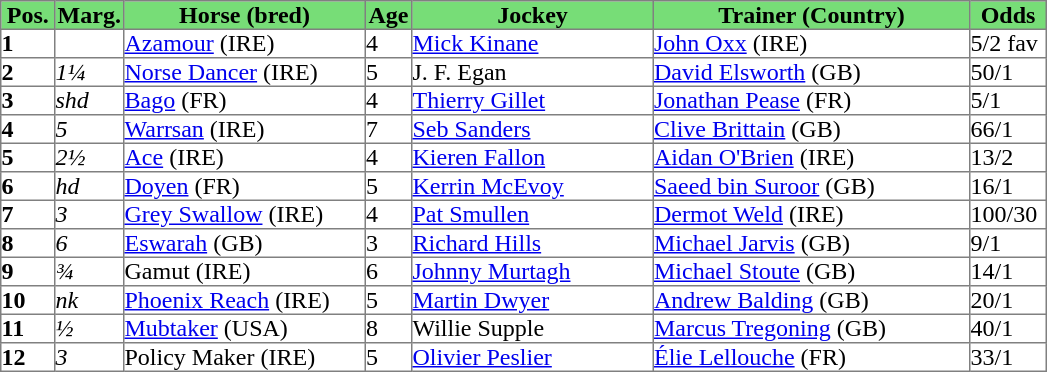<table class = "sortable" | border="1" cellpadding="0" style="border-collapse: collapse;">
<tr style="background:#7d7; text-align:center;">
<th style="width:35px;"><strong>Pos.</strong></th>
<th style="width:45px;"><strong>Marg.</strong></th>
<th style="width:160px;"><strong>Horse (bred)</strong></th>
<th style="width:30px;"><strong>Age</strong></th>
<th style="width:160px;"><strong>Jockey</strong></th>
<th style="width:210px;"><strong>Trainer (Country)</strong></th>
<th style="width:50px;"><strong>Odds</strong></th>
</tr>
<tr>
<td><strong>1</strong></td>
<td></td>
<td><a href='#'>Azamour</a> (IRE)</td>
<td>4</td>
<td><a href='#'>Mick Kinane</a></td>
<td><a href='#'>John Oxx</a> (IRE)</td>
<td>5/2 fav</td>
</tr>
<tr>
<td><strong>2</strong></td>
<td><em>1¼</em></td>
<td><a href='#'>Norse Dancer</a> (IRE)</td>
<td>5</td>
<td>J. F. Egan</td>
<td><a href='#'>David Elsworth</a> (GB)</td>
<td>50/1</td>
</tr>
<tr>
<td><strong>3</strong></td>
<td><em>shd</em></td>
<td><a href='#'>Bago</a> (FR)</td>
<td>4</td>
<td><a href='#'>Thierry Gillet</a></td>
<td><a href='#'>Jonathan Pease</a> (FR)</td>
<td>5/1</td>
</tr>
<tr>
<td><strong>4</strong></td>
<td><em>5</em></td>
<td><a href='#'>Warrsan</a> (IRE)</td>
<td>7</td>
<td><a href='#'>Seb Sanders</a></td>
<td><a href='#'>Clive Brittain</a> (GB)</td>
<td>66/1</td>
</tr>
<tr>
<td><strong>5</strong></td>
<td><em>2½</em></td>
<td><a href='#'>Ace</a> (IRE)</td>
<td>4</td>
<td><a href='#'>Kieren Fallon</a></td>
<td><a href='#'>Aidan O'Brien</a> (IRE)</td>
<td>13/2</td>
</tr>
<tr>
<td><strong>6</strong></td>
<td><em>hd</em></td>
<td><a href='#'>Doyen</a> (FR)</td>
<td>5</td>
<td><a href='#'>Kerrin McEvoy</a></td>
<td><a href='#'>Saeed bin Suroor</a> (GB)</td>
<td>16/1</td>
</tr>
<tr>
<td><strong>7</strong></td>
<td><em>3</em></td>
<td><a href='#'>Grey Swallow</a> (IRE)</td>
<td>4</td>
<td><a href='#'>Pat Smullen</a></td>
<td><a href='#'>Dermot Weld</a> (IRE)</td>
<td>100/30</td>
</tr>
<tr>
<td><strong>8</strong></td>
<td><em>6</em></td>
<td><a href='#'>Eswarah</a> (GB)</td>
<td>3</td>
<td><a href='#'>Richard Hills</a></td>
<td><a href='#'>Michael Jarvis</a> (GB)</td>
<td>9/1</td>
</tr>
<tr>
<td><strong>9</strong></td>
<td><em>¾</em></td>
<td>Gamut (IRE)</td>
<td>6</td>
<td><a href='#'>Johnny Murtagh</a></td>
<td><a href='#'>Michael Stoute</a> (GB)</td>
<td>14/1</td>
</tr>
<tr>
<td><strong>10</strong></td>
<td><em>nk</em></td>
<td><a href='#'>Phoenix Reach</a> (IRE)</td>
<td>5</td>
<td><a href='#'>Martin Dwyer</a></td>
<td><a href='#'>Andrew Balding</a> (GB)</td>
<td>20/1</td>
</tr>
<tr>
<td><strong>11</strong></td>
<td><em>½</em></td>
<td><a href='#'>Mubtaker</a> (USA)</td>
<td>8</td>
<td>Willie Supple</td>
<td><a href='#'>Marcus Tregoning</a> (GB)</td>
<td>40/1</td>
</tr>
<tr>
<td><strong>12</strong></td>
<td><em>3</em></td>
<td>Policy Maker (IRE)</td>
<td>5</td>
<td><a href='#'>Olivier Peslier</a></td>
<td><a href='#'>Élie Lellouche</a> (FR)</td>
<td>33/1</td>
</tr>
</table>
